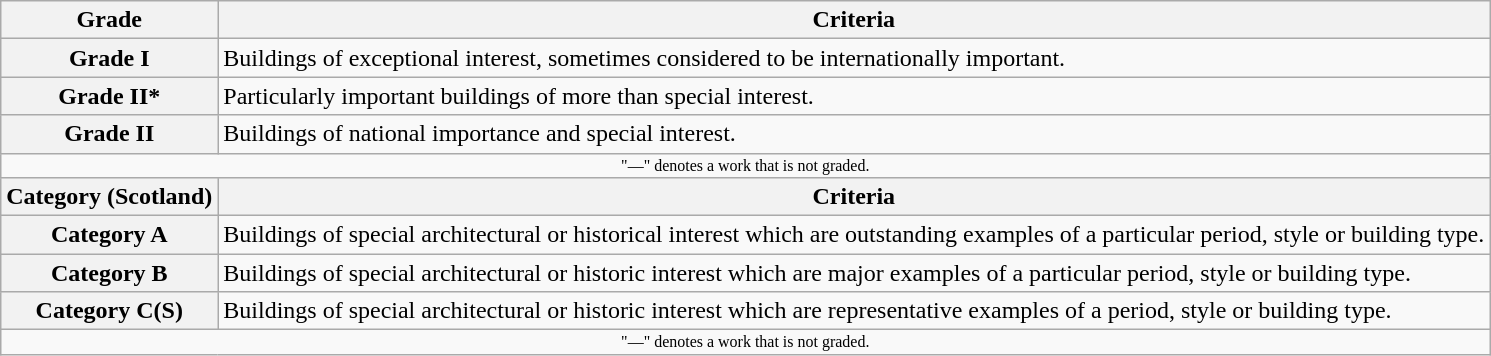<table class="wikitable" border="1">
<tr>
<th>Grade</th>
<th>Criteria</th>
</tr>
<tr>
<th>Grade I</th>
<td>Buildings of exceptional interest, sometimes considered to be internationally important.</td>
</tr>
<tr>
<th>Grade II*</th>
<td>Particularly important buildings of more than special interest.</td>
</tr>
<tr>
<th>Grade II</th>
<td>Buildings of national importance and special interest.</td>
</tr>
<tr>
<td align="center" colspan="14" style="font-size: 8pt">"—" denotes a work that is not graded.</td>
</tr>
<tr>
<th>Category (Scotland)</th>
<th>Criteria</th>
</tr>
<tr>
<th>Category A</th>
<td>Buildings of special architectural or historical interest which are outstanding examples of a particular period, style or building type.</td>
</tr>
<tr>
<th>Category B</th>
<td>Buildings of special architectural or historic interest which are major examples of a particular period, style or building type.</td>
</tr>
<tr>
<th>Category C(S)</th>
<td>Buildings of special architectural or historic interest which are representative examples of a period, style or building type.</td>
</tr>
<tr>
<td align="center" colspan="14" style="font-size: 8pt">"—" denotes a work that is not graded.</td>
</tr>
</table>
